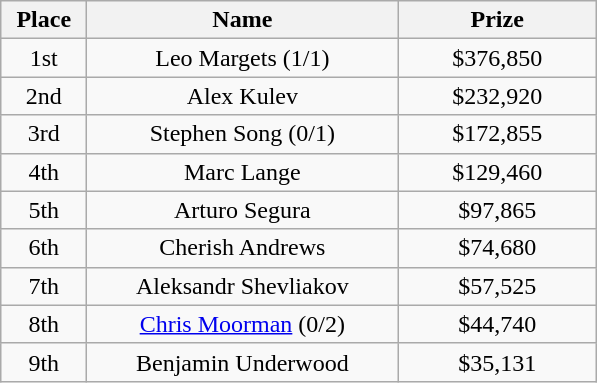<table class="wikitable">
<tr>
<th width="50">Place</th>
<th width="200">Name</th>
<th width="125">Prize</th>
</tr>
<tr>
<td align = "center">1st</td>
<td align = "center">Leo Margets (1/1)</td>
<td align="center">$376,850</td>
</tr>
<tr>
<td align = "center">2nd</td>
<td align = "center">Alex Kulev</td>
<td align="center">$232,920</td>
</tr>
<tr>
<td align = "center">3rd</td>
<td align = "center">Stephen Song (0/1)</td>
<td align="center">$172,855</td>
</tr>
<tr>
<td align = "center">4th</td>
<td align = "center">Marc Lange</td>
<td align="center">$129,460</td>
</tr>
<tr>
<td align = "center">5th</td>
<td align = "center">Arturo Segura</td>
<td align="center">$97,865</td>
</tr>
<tr>
<td align = "center">6th</td>
<td align = "center">Cherish Andrews</td>
<td align="center">$74,680</td>
</tr>
<tr>
<td align = "center">7th</td>
<td align = "center">Aleksandr Shevliakov</td>
<td align="center">$57,525</td>
</tr>
<tr>
<td align = "center">8th</td>
<td align = "center"><a href='#'>Chris Moorman</a> (0/2)</td>
<td align="center">$44,740</td>
</tr>
<tr>
<td align = "center">9th</td>
<td align = "center">Benjamin Underwood</td>
<td align="center">$35,131</td>
</tr>
</table>
